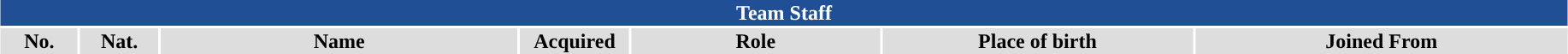<table class="toccolours"  style="width:97%; clear:both; margin:1.5em auto; text-align:center;">
<tr>
<th colspan="11" style="background:#204f95; color:#ffffff;”">Team Staff</th>
</tr>
<tr style="background:#ddd;">
<th width=5%>No.</th>
<th width=5%>Nat.</th>
<th !width=22%>Name</th>
<th width=7%>Acquired</th>
<th width=16%>Role</th>
<th width=20%>Place of birth</th>
<th width=24%>Joined From</th>
</tr>
</table>
